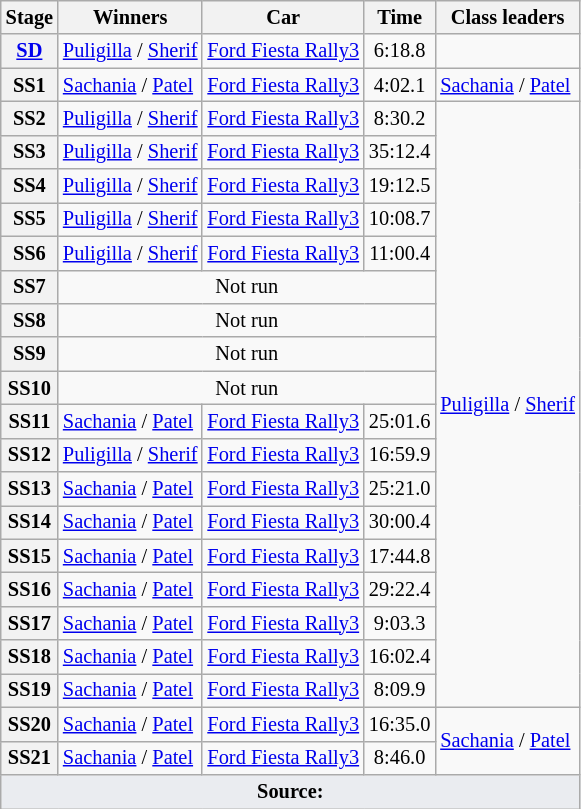<table class="wikitable" style="font-size:85%">
<tr>
<th>Stage</th>
<th>Winners</th>
<th>Car</th>
<th>Time</th>
<th>Class leaders</th>
</tr>
<tr>
<th><a href='#'>SD</a></th>
<td><a href='#'>Puligilla</a> / <a href='#'>Sherif</a></td>
<td><a href='#'>Ford Fiesta Rally3</a></td>
<td align="center">6:18.8</td>
<td></td>
</tr>
<tr>
<th>SS1</th>
<td><a href='#'>Sachania</a> / <a href='#'>Patel</a></td>
<td><a href='#'>Ford Fiesta Rally3</a></td>
<td align="center">4:02.1</td>
<td><a href='#'>Sachania</a> / <a href='#'>Patel</a></td>
</tr>
<tr>
<th>SS2</th>
<td><a href='#'>Puligilla</a> / <a href='#'>Sherif</a></td>
<td><a href='#'>Ford Fiesta Rally3</a></td>
<td align="center">8:30.2</td>
<td rowspan="18"><a href='#'>Puligilla</a> / <a href='#'>Sherif</a></td>
</tr>
<tr>
<th>SS3</th>
<td><a href='#'>Puligilla</a> / <a href='#'>Sherif</a></td>
<td><a href='#'>Ford Fiesta Rally3</a></td>
<td align="center">35:12.4</td>
</tr>
<tr>
<th>SS4</th>
<td><a href='#'>Puligilla</a> / <a href='#'>Sherif</a></td>
<td><a href='#'>Ford Fiesta Rally3</a></td>
<td align="center">19:12.5</td>
</tr>
<tr>
<th>SS5</th>
<td><a href='#'>Puligilla</a> / <a href='#'>Sherif</a></td>
<td><a href='#'>Ford Fiesta Rally3</a></td>
<td align="center">10:08.7</td>
</tr>
<tr>
<th>SS6</th>
<td><a href='#'>Puligilla</a> / <a href='#'>Sherif</a></td>
<td><a href='#'>Ford Fiesta Rally3</a></td>
<td align="center">11:00.4</td>
</tr>
<tr>
<th>SS7</th>
<td align="center" colspan="3">Not run</td>
</tr>
<tr>
<th>SS8</th>
<td align="center" colspan="3">Not run</td>
</tr>
<tr>
<th>SS9</th>
<td align="center" colspan="3">Not run</td>
</tr>
<tr>
<th>SS10</th>
<td align="center" colspan="3">Not run</td>
</tr>
<tr>
<th>SS11</th>
<td><a href='#'>Sachania</a> / <a href='#'>Patel</a></td>
<td><a href='#'>Ford Fiesta Rally3</a></td>
<td align="center">25:01.6</td>
</tr>
<tr>
<th>SS12</th>
<td><a href='#'>Puligilla</a> / <a href='#'>Sherif</a></td>
<td><a href='#'>Ford Fiesta Rally3</a></td>
<td align="center">16:59.9</td>
</tr>
<tr>
<th>SS13</th>
<td><a href='#'>Sachania</a> / <a href='#'>Patel</a></td>
<td><a href='#'>Ford Fiesta Rally3</a></td>
<td align="center">25:21.0</td>
</tr>
<tr>
<th>SS14</th>
<td><a href='#'>Sachania</a> / <a href='#'>Patel</a></td>
<td><a href='#'>Ford Fiesta Rally3</a></td>
<td align="center">30:00.4</td>
</tr>
<tr>
<th>SS15</th>
<td><a href='#'>Sachania</a> / <a href='#'>Patel</a></td>
<td><a href='#'>Ford Fiesta Rally3</a></td>
<td align="center">17:44.8</td>
</tr>
<tr>
<th>SS16</th>
<td><a href='#'>Sachania</a> / <a href='#'>Patel</a></td>
<td><a href='#'>Ford Fiesta Rally3</a></td>
<td align="center">29:22.4</td>
</tr>
<tr>
<th>SS17</th>
<td><a href='#'>Sachania</a> / <a href='#'>Patel</a></td>
<td><a href='#'>Ford Fiesta Rally3</a></td>
<td align="center">9:03.3</td>
</tr>
<tr>
<th>SS18</th>
<td><a href='#'>Sachania</a> / <a href='#'>Patel</a></td>
<td><a href='#'>Ford Fiesta Rally3</a></td>
<td align="center">16:02.4</td>
</tr>
<tr>
<th>SS19</th>
<td><a href='#'>Sachania</a> / <a href='#'>Patel</a></td>
<td><a href='#'>Ford Fiesta Rally3</a></td>
<td align="center">8:09.9</td>
</tr>
<tr>
<th>SS20</th>
<td><a href='#'>Sachania</a> / <a href='#'>Patel</a></td>
<td><a href='#'>Ford Fiesta Rally3</a></td>
<td align="center">16:35.0</td>
<td rowspan="2"><a href='#'>Sachania</a> / <a href='#'>Patel</a></td>
</tr>
<tr>
<th>SS21</th>
<td><a href='#'>Sachania</a> / <a href='#'>Patel</a></td>
<td><a href='#'>Ford Fiesta Rally3</a></td>
<td align="center">8:46.0</td>
</tr>
<tr>
<td style="background-color:#EAECF0; text-align:center" colspan="5"><strong>Source:</strong></td>
</tr>
</table>
